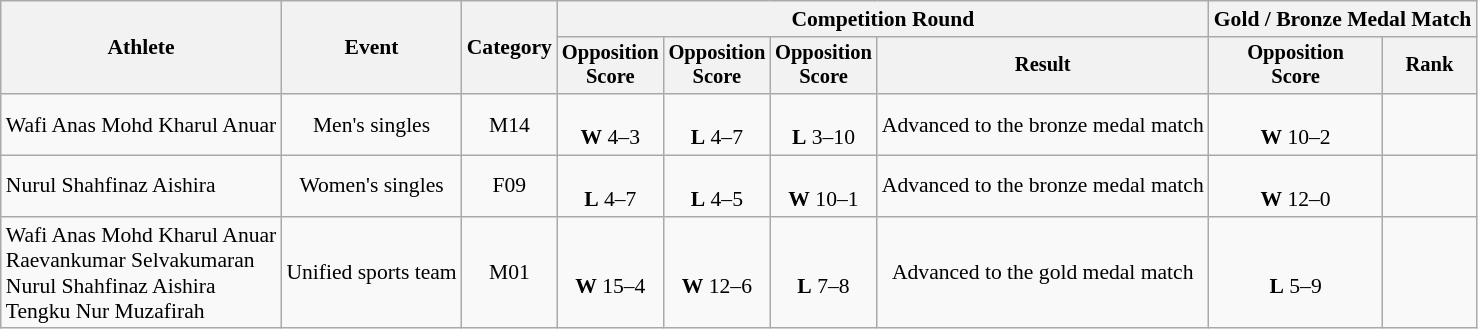<table class="wikitable" style="font-size:90%">
<tr>
<th rowspan=2>Athlete</th>
<th rowspan=2>Event</th>
<th rowspan=2>Category</th>
<th colspan=4>Competition Round</th>
<th colspan=2>Gold / Bronze Medal Match</th>
</tr>
<tr style="font-size:95%">
<th>Opposition<br>Score</th>
<th>Opposition<br>Score</th>
<th>Opposition<br>Score</th>
<th>Result</th>
<th>Opposition<br>Score</th>
<th>Rank</th>
</tr>
<tr align=center>
<td align=left>Wafi Anas Mohd Kharul Anuar</td>
<td>Men's singles</td>
<td>M14</td>
<td><br><strong>W</strong> 4–3</td>
<td><br><strong>L</strong> 4–7</td>
<td><br><strong>L</strong> 3–10</td>
<td>Advanced to the bronze medal match</td>
<td><br><strong>W</strong> 10–2</td>
<td></td>
</tr>
<tr align=center>
<td align=left>Nurul Shahfinaz Aishira</td>
<td>Women's singles</td>
<td>F09</td>
<td><br><strong>L</strong> 4–7</td>
<td><br><strong>L</strong> 4–5</td>
<td><br><strong>W</strong> 10–1</td>
<td>Advanced to the bronze medal match</td>
<td><br><strong>W</strong> 12–0</td>
<td></td>
</tr>
<tr align=center>
<td align=left>Wafi Anas Mohd Kharul Anuar<br>Raevankumar Selvakumaran<br>Nurul Shahfinaz Aishira<br>Tengku Nur Muzafirah</td>
<td>Unified sports team</td>
<td>M01</td>
<td><br><strong>W</strong> 15–4</td>
<td><br><strong>W</strong> 12–6</td>
<td><br><strong>L</strong> 7–8</td>
<td>Advanced to the gold medal match</td>
<td><br><strong>L</strong> 5–9</td>
<td></td>
</tr>
</table>
